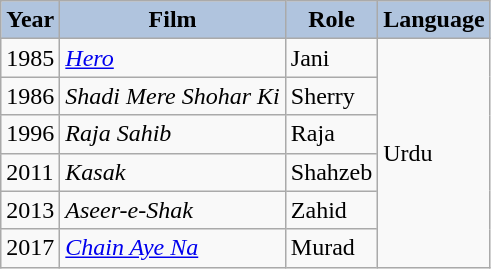<table class="wikitable sortable plainrowheaders">
<tr>
<th style="background:#B0C4DE;">Year</th>
<th style="background:#B0C4DE;">Film</th>
<th style="background:#B0C4DE;">Role</th>
<th style="background:#B0C4DE;">Language</th>
</tr>
<tr>
<td>1985</td>
<td><em><a href='#'>Hero</a></em></td>
<td>Jani</td>
<td rowspan="6">Urdu</td>
</tr>
<tr>
<td>1986</td>
<td><em>Shadi Mere Shohar Ki</em></td>
<td>Sherry</td>
</tr>
<tr>
<td>1996</td>
<td><em>Raja Sahib</em></td>
<td>Raja</td>
</tr>
<tr>
<td>2011</td>
<td><em>Kasak</em></td>
<td>Shahzeb</td>
</tr>
<tr>
<td>2013</td>
<td><em>Aseer-e-Shak</em></td>
<td>Zahid</td>
</tr>
<tr>
<td>2017</td>
<td><em><a href='#'>Chain Aye Na</a></em></td>
<td>Murad</td>
</tr>
</table>
